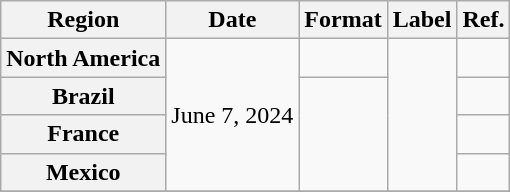<table class="wikitable plainrowheaders">
<tr>
<th scope="col">Region</th>
<th scope="col">Date</th>
<th scope="col">Format</th>
<th scope="col">Label</th>
<th scope="col">Ref.</th>
</tr>
<tr>
<th scope="row">North America</th>
<td rowspan="4">June 7, 2024</td>
<td></td>
<td rowspan="4"></td>
<td></td>
</tr>
<tr>
<th scope="row">Brazil</th>
<td rowspan="3"></td>
<td></td>
</tr>
<tr>
<th scope="row">France</th>
<td></td>
</tr>
<tr>
<th scope="row">Mexico</th>
<td></td>
</tr>
<tr>
</tr>
</table>
